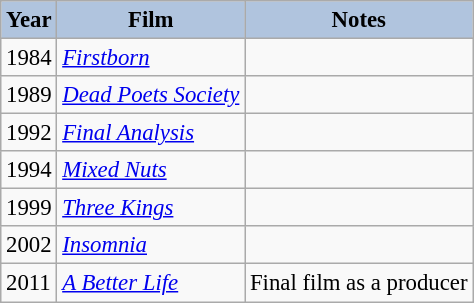<table class="wikitable" style="font-size:95%;">
<tr>
<th style="background:#B0C4DE;">Year</th>
<th style="background:#B0C4DE;">Film</th>
<th style="background:#B0C4DE;">Notes</th>
</tr>
<tr>
<td>1984</td>
<td><em><a href='#'>Firstborn</a></em></td>
<td></td>
</tr>
<tr>
<td>1989</td>
<td><em><a href='#'>Dead Poets Society</a></em></td>
<td></td>
</tr>
<tr>
<td>1992</td>
<td><em><a href='#'>Final Analysis</a></em></td>
<td></td>
</tr>
<tr>
<td>1994</td>
<td><em><a href='#'>Mixed Nuts</a></em></td>
<td></td>
</tr>
<tr>
<td>1999</td>
<td><em><a href='#'>Three Kings</a></em></td>
<td></td>
</tr>
<tr>
<td>2002</td>
<td><em><a href='#'>Insomnia</a></em></td>
<td></td>
</tr>
<tr>
<td>2011</td>
<td><em><a href='#'>A Better Life</a></em></td>
<td>Final film as a producer</td>
</tr>
</table>
